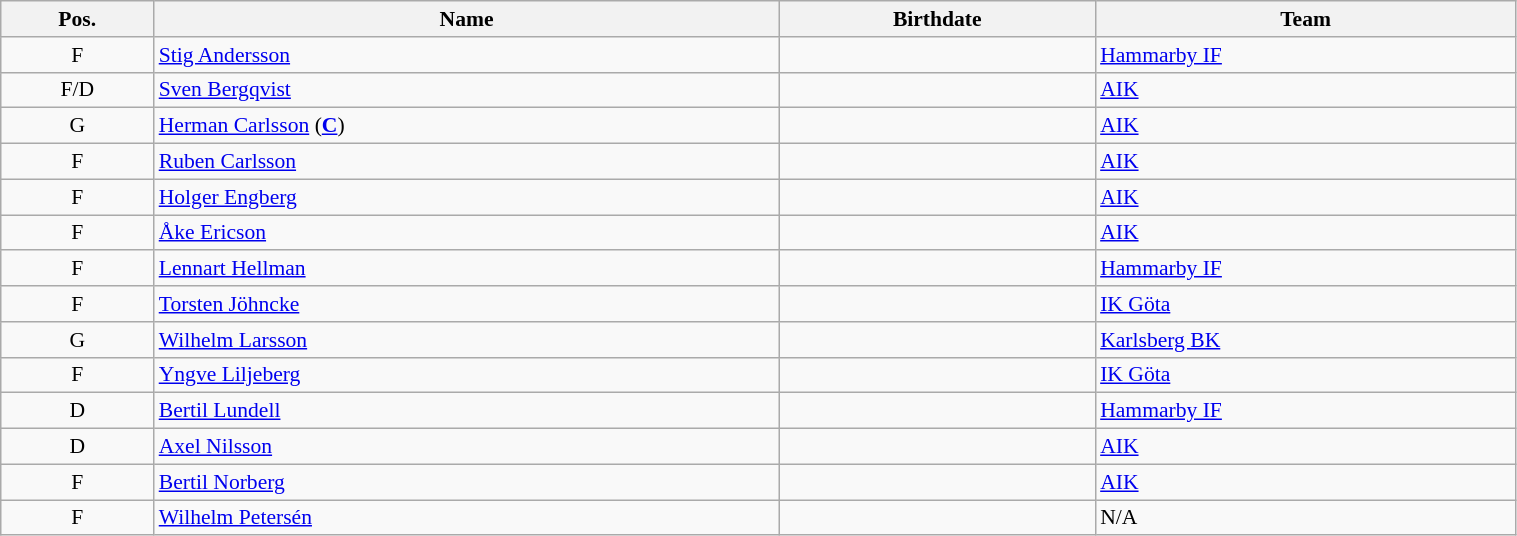<table class="wikitable sortable" width="80%" style="font-size: 90%; text-align: center;">
<tr>
<th>Pos.</th>
<th>Name</th>
<th>Birthdate</th>
<th>Team</th>
</tr>
<tr>
<td>F</td>
<td style="text-align:left;"><a href='#'>Stig Andersson</a></td>
<td style="text-align:right;"></td>
<td style="text-align:left;"> <a href='#'>Hammarby IF</a></td>
</tr>
<tr>
<td>F/D</td>
<td style="text-align:left;"><a href='#'>Sven Bergqvist</a></td>
<td style="text-align:right;"></td>
<td style="text-align:left;"> <a href='#'>AIK</a></td>
</tr>
<tr>
<td>G</td>
<td style="text-align:left;"><a href='#'>Herman Carlsson</a> (<strong><a href='#'>C</a></strong>)</td>
<td style="text-align:right;"></td>
<td style="text-align:left;"> <a href='#'>AIK</a></td>
</tr>
<tr>
<td>F</td>
<td style="text-align:left;"><a href='#'>Ruben Carlsson</a></td>
<td style="text-align:right;"></td>
<td style="text-align:left;"> <a href='#'>AIK</a></td>
</tr>
<tr>
<td>F</td>
<td style="text-align:left;"><a href='#'>Holger Engberg</a></td>
<td style="text-align:right;"></td>
<td style="text-align:left;"> <a href='#'>AIK</a></td>
</tr>
<tr>
<td>F</td>
<td style="text-align:left;"><a href='#'>Åke Ericson</a></td>
<td style="text-align:right;"></td>
<td style="text-align:left;"> <a href='#'>AIK</a></td>
</tr>
<tr>
<td>F</td>
<td style="text-align:left;"><a href='#'>Lennart Hellman</a></td>
<td style="text-align:right;"></td>
<td style="text-align:left;"> <a href='#'>Hammarby IF</a></td>
</tr>
<tr>
<td>F</td>
<td style="text-align:left;"><a href='#'>Torsten Jöhncke</a></td>
<td style="text-align:right;"></td>
<td style="text-align:left;"> <a href='#'>IK Göta</a></td>
</tr>
<tr>
<td>G</td>
<td style="text-align:left;"><a href='#'>Wilhelm Larsson</a></td>
<td style="text-align:right;"></td>
<td style="text-align:left;"> <a href='#'>Karlsberg BK</a></td>
</tr>
<tr>
<td>F</td>
<td style="text-align:left;"><a href='#'>Yngve Liljeberg</a></td>
<td style="text-align:right;"></td>
<td style="text-align:left;"> <a href='#'>IK Göta</a></td>
</tr>
<tr>
<td>D</td>
<td style="text-align:left;"><a href='#'>Bertil Lundell</a></td>
<td style="text-align:right;"></td>
<td style="text-align:left;"> <a href='#'>Hammarby IF</a></td>
</tr>
<tr>
<td>D</td>
<td style="text-align:left;"><a href='#'>Axel Nilsson</a></td>
<td style="text-align:right;"></td>
<td style="text-align:left;"> <a href='#'>AIK</a></td>
</tr>
<tr>
<td>F</td>
<td style="text-align:left;"><a href='#'>Bertil Norberg</a></td>
<td style="text-align:right;"></td>
<td style="text-align:left;"> <a href='#'>AIK</a></td>
</tr>
<tr>
<td>F</td>
<td style="text-align:left;"><a href='#'>Wilhelm Petersén</a></td>
<td style="text-align:right;"></td>
<td style="text-align:left;">N/A</td>
</tr>
</table>
